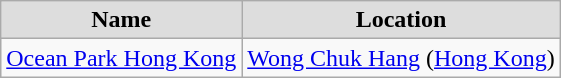<table class="wikitable">
<tr>
<th style="background:#ddd;">Name</th>
<th style="background:#ddd;">Location</th>
</tr>
<tr>
<td><a href='#'>Ocean Park Hong Kong</a></td>
<td><a href='#'>Wong Chuk Hang</a> (<a href='#'>Hong Kong</a>)</td>
</tr>
</table>
